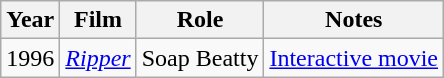<table class="wikitable">
<tr>
<th>Year</th>
<th>Film</th>
<th>Role</th>
<th class="unsortable">Notes</th>
</tr>
<tr>
<td>1996</td>
<td><em><a href='#'>Ripper</a></em></td>
<td>Soap Beatty</td>
<td><a href='#'>Interactive movie</a></td>
</tr>
</table>
